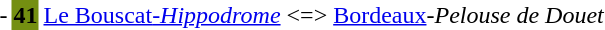<table>
<tr>
<td align="center">-</td>
<td bgcolor="748f11"  align="center"><span> <strong>41</strong></span></td>
<td><a href='#'>Le Bouscat<em>-Hippodrome</em></a> <=> <a href='#'>Bordeaux</a><em>-Pelouse de Douet</em></td>
</tr>
<tr>
</tr>
</table>
